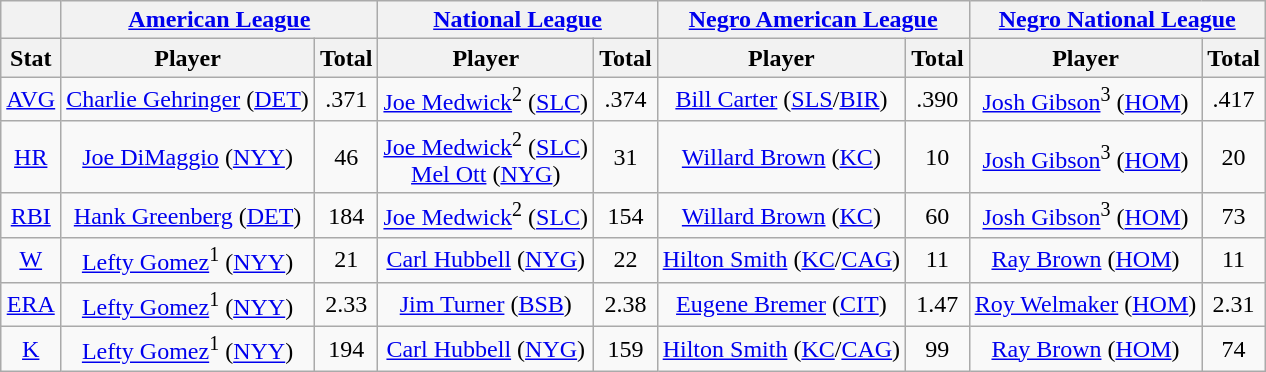<table class="wikitable" style="text-align:center;">
<tr>
<th></th>
<th colspan="2"><a href='#'>American League</a></th>
<th colspan="2"><a href='#'>National League</a></th>
<th colspan="2"><a href='#'>Negro American League</a></th>
<th colspan="2"><a href='#'>Negro National League</a></th>
</tr>
<tr>
<th>Stat</th>
<th>Player</th>
<th>Total</th>
<th>Player</th>
<th>Total</th>
<th>Player</th>
<th>Total</th>
<th>Player</th>
<th>Total</th>
</tr>
<tr>
<td><a href='#'>AVG</a></td>
<td><a href='#'>Charlie Gehringer</a> (<a href='#'>DET</a>)</td>
<td>.371</td>
<td><a href='#'>Joe Medwick</a><sup>2</sup> (<a href='#'>SLC</a>)</td>
<td>.374</td>
<td><a href='#'>Bill Carter</a> (<a href='#'>SLS</a>/<a href='#'>BIR</a>)</td>
<td>.390</td>
<td><a href='#'>Josh Gibson</a><sup>3</sup> (<a href='#'>HOM</a>)</td>
<td>.417</td>
</tr>
<tr>
<td><a href='#'>HR</a></td>
<td><a href='#'>Joe DiMaggio</a> (<a href='#'>NYY</a>)</td>
<td>46</td>
<td><a href='#'>Joe Medwick</a><sup>2</sup> (<a href='#'>SLC</a>)<br><a href='#'>Mel Ott</a> (<a href='#'>NYG</a>)</td>
<td>31</td>
<td><a href='#'>Willard Brown</a> (<a href='#'>KC</a>)</td>
<td>10</td>
<td><a href='#'>Josh Gibson</a><sup>3</sup> (<a href='#'>HOM</a>)</td>
<td>20</td>
</tr>
<tr>
<td><a href='#'>RBI</a></td>
<td><a href='#'>Hank Greenberg</a> (<a href='#'>DET</a>)</td>
<td>184</td>
<td><a href='#'>Joe Medwick</a><sup>2</sup> (<a href='#'>SLC</a>)</td>
<td>154</td>
<td><a href='#'>Willard Brown</a> (<a href='#'>KC</a>)</td>
<td>60</td>
<td><a href='#'>Josh Gibson</a><sup>3</sup> (<a href='#'>HOM</a>)</td>
<td>73</td>
</tr>
<tr>
<td><a href='#'>W</a></td>
<td><a href='#'>Lefty Gomez</a><sup>1</sup> (<a href='#'>NYY</a>)</td>
<td>21</td>
<td><a href='#'>Carl Hubbell</a> (<a href='#'>NYG</a>)</td>
<td>22</td>
<td><a href='#'>Hilton Smith</a> (<a href='#'>KC</a>/<a href='#'>CAG</a>)</td>
<td>11</td>
<td><a href='#'>Ray Brown</a> (<a href='#'>HOM</a>)</td>
<td>11</td>
</tr>
<tr>
<td><a href='#'>ERA</a></td>
<td><a href='#'>Lefty Gomez</a><sup>1</sup> (<a href='#'>NYY</a>)</td>
<td>2.33</td>
<td><a href='#'>Jim Turner</a> (<a href='#'>BSB</a>)</td>
<td>2.38</td>
<td><a href='#'>Eugene Bremer</a> (<a href='#'>CIT</a>)</td>
<td>1.47</td>
<td><a href='#'>Roy Welmaker</a> (<a href='#'>HOM</a>)</td>
<td>2.31</td>
</tr>
<tr>
<td><a href='#'>K</a></td>
<td><a href='#'>Lefty Gomez</a><sup>1</sup> (<a href='#'>NYY</a>)</td>
<td>194</td>
<td><a href='#'>Carl Hubbell</a> (<a href='#'>NYG</a>)</td>
<td>159</td>
<td><a href='#'>Hilton Smith</a> (<a href='#'>KC</a>/<a href='#'>CAG</a>)</td>
<td>99</td>
<td><a href='#'>Ray Brown</a> (<a href='#'>HOM</a>)</td>
<td>74</td>
</tr>
</table>
